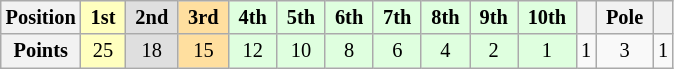<table class="wikitable" style="font-size:85%; text-align:center">
<tr>
<th scope="row">Position</th>
<th style="background:#ffffbf;"> 1st </th>
<th style="background:#dfdfdf;"> 2nd </th>
<th style="background:#ffdf9f;"> 3rd </th>
<th style="background:#dfffdf;"> 4th </th>
<th style="background:#dfffdf;"> 5th </th>
<th style="background:#dfffdf;"> 6th </th>
<th style="background:#dfffdf;"> 7th </th>
<th style="background:#dfffdf;"> 8th </th>
<th style="background:#dfffdf;"> 9th </th>
<th style="background:#dfffdf;"> 10th </th>
<th>  </th>
<th> Pole </th>
<th>  </th>
</tr>
<tr>
<th scope="row">Points</th>
<td style="background:#ffffbf;">25</td>
<td style="background:#dfdfdf;">18</td>
<td style="background:#ffdf9f;">15</td>
<td style="background:#dfffdf;">12</td>
<td style="background:#dfffdf;">10</td>
<td style="background:#dfffdf;">8</td>
<td style="background:#dfffdf;">6</td>
<td style="background:#dfffdf;">4</td>
<td style="background:#dfffdf;">2</td>
<td style="background:#dfffdf;">1</td>
<td>1</td>
<td>3</td>
<td>1</td>
</tr>
</table>
